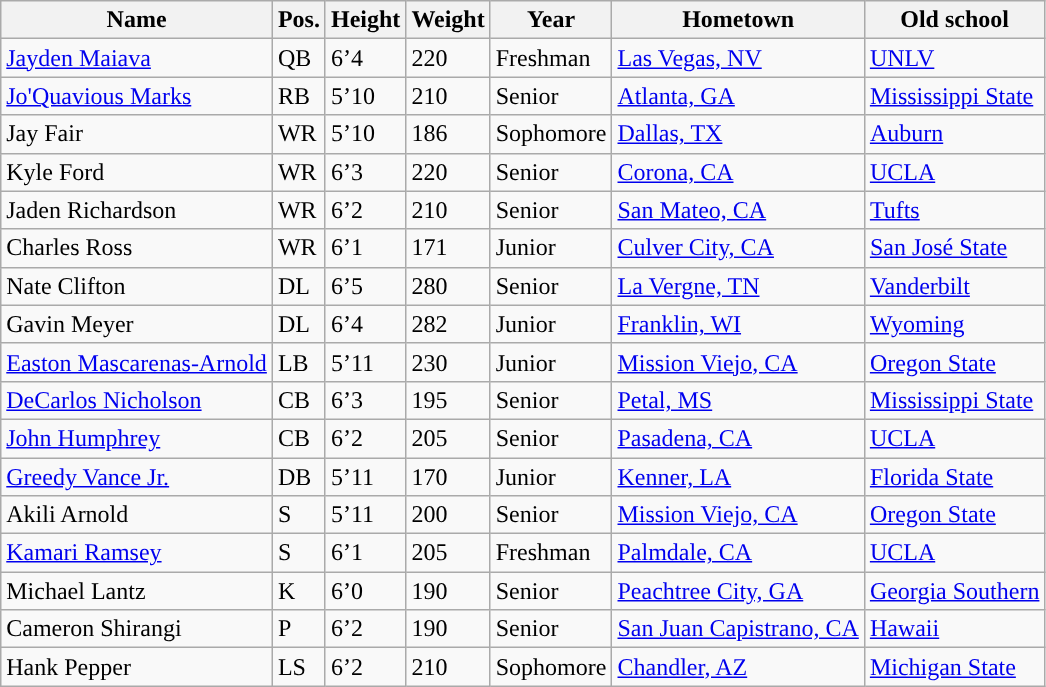<table class="wikitable sortable">
<tr>
<th style="text-align:center; ">Name</th>
<th style="text-align:center;">Pos.</th>
<th style="text-align:center; ">Height</th>
<th style="text-align:center; ">Weight</th>
<th style="text-align:center; ">Year</th>
<th style="text-align:center; ">Hometown</th>
<th style="text-align:center; ">Old school</th>
</tr>
<tr>
<td><a href='#'>Jayden Maiava</a></td>
<td>QB</td>
<td>6’4</td>
<td>220</td>
<td> Freshman</td>
<td><a href='#'>Las Vegas, NV</a></td>
<td><a href='#'>UNLV</a></td>
</tr>
<tr>
<td><a href='#'>Jo'Quavious Marks</a></td>
<td>RB</td>
<td>5’10</td>
<td>210</td>
<td>Senior</td>
<td><a href='#'>Atlanta, GA</a></td>
<td><a href='#'>Mississippi State</a></td>
</tr>
<tr>
<td>Jay Fair</td>
<td>WR</td>
<td>5’10</td>
<td>186</td>
<td>Sophomore</td>
<td><a href='#'>Dallas, TX</a></td>
<td><a href='#'>Auburn</a></td>
</tr>
<tr>
<td>Kyle Ford</td>
<td>WR</td>
<td>6’3</td>
<td>220</td>
<td> Senior</td>
<td><a href='#'>Corona, CA</a></td>
<td><a href='#'>UCLA</a></td>
</tr>
<tr>
<td>Jaden Richardson</td>
<td>WR</td>
<td>6’2</td>
<td>210</td>
<td>Senior</td>
<td><a href='#'>San Mateo, CA</a></td>
<td><a href='#'>Tufts</a></td>
</tr>
<tr>
<td>Charles Ross</td>
<td>WR</td>
<td>6’1</td>
<td>171</td>
<td> Junior</td>
<td><a href='#'>Culver City, CA</a></td>
<td><a href='#'>San José State</a></td>
</tr>
<tr>
<td>Nate Clifton</td>
<td>DL</td>
<td>6’5</td>
<td>280</td>
<td>Senior</td>
<td><a href='#'>La Vergne, TN</a></td>
<td><a href='#'>Vanderbilt</a></td>
</tr>
<tr>
<td>Gavin Meyer</td>
<td>DL</td>
<td>6’4</td>
<td>282</td>
<td>Junior</td>
<td><a href='#'>Franklin, WI</a></td>
<td><a href='#'>Wyoming</a></td>
</tr>
<tr>
<td><a href='#'>Easton Mascarenas-Arnold</a></td>
<td>LB</td>
<td>5’11</td>
<td>230</td>
<td>Junior</td>
<td><a href='#'>Mission Viejo, CA</a></td>
<td><a href='#'>Oregon State</a></td>
</tr>
<tr>
<td><a href='#'>DeCarlos Nicholson</a></td>
<td>CB</td>
<td>6’3</td>
<td>195</td>
<td>Senior</td>
<td><a href='#'>Petal, MS</a></td>
<td><a href='#'>Mississippi State</a></td>
</tr>
<tr>
<td><a href='#'>John Humphrey</a></td>
<td>CB</td>
<td>6’2</td>
<td>205</td>
<td>Senior</td>
<td><a href='#'>Pasadena, CA</a></td>
<td><a href='#'>UCLA</a></td>
</tr>
<tr>
<td><a href='#'>Greedy Vance Jr.</a></td>
<td>DB</td>
<td>5’11</td>
<td>170</td>
<td> Junior</td>
<td><a href='#'>Kenner, LA</a></td>
<td><a href='#'>Florida State</a></td>
</tr>
<tr>
<td>Akili Arnold</td>
<td>S</td>
<td>5’11</td>
<td>200</td>
<td>Senior</td>
<td><a href='#'>Mission Viejo, CA</a></td>
<td><a href='#'>Oregon State</a></td>
</tr>
<tr>
<td><a href='#'>Kamari Ramsey</a></td>
<td>S</td>
<td>6’1</td>
<td>205</td>
<td> Freshman</td>
<td><a href='#'>Palmdale, CA</a></td>
<td><a href='#'>UCLA</a></td>
</tr>
<tr>
<td>Michael Lantz</td>
<td>K</td>
<td>6’0</td>
<td>190</td>
<td> Senior</td>
<td><a href='#'>Peachtree City, GA</a></td>
<td><a href='#'>Georgia Southern</a></td>
</tr>
<tr>
<td>Cameron Shirangi</td>
<td>P</td>
<td>6’2</td>
<td>190</td>
<td>Senior</td>
<td><a href='#'>San Juan Capistrano, CA</a></td>
<td><a href='#'>Hawaii</a></td>
</tr>
<tr>
<td>Hank Pepper</td>
<td>LS</td>
<td>6’2</td>
<td>210</td>
<td> Sophomore</td>
<td><a href='#'>Chandler, AZ</a></td>
<td><a href='#'>Michigan State</a></td>
</tr>
</table>
